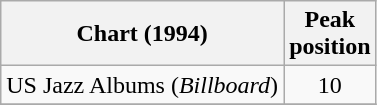<table class=wikitable>
<tr>
<th>Chart (1994)</th>
<th>Peak<br>position</th>
</tr>
<tr>
<td>US Jazz Albums (<em>Billboard</em>)</td>
<td align=center>10</td>
</tr>
<tr>
</tr>
</table>
